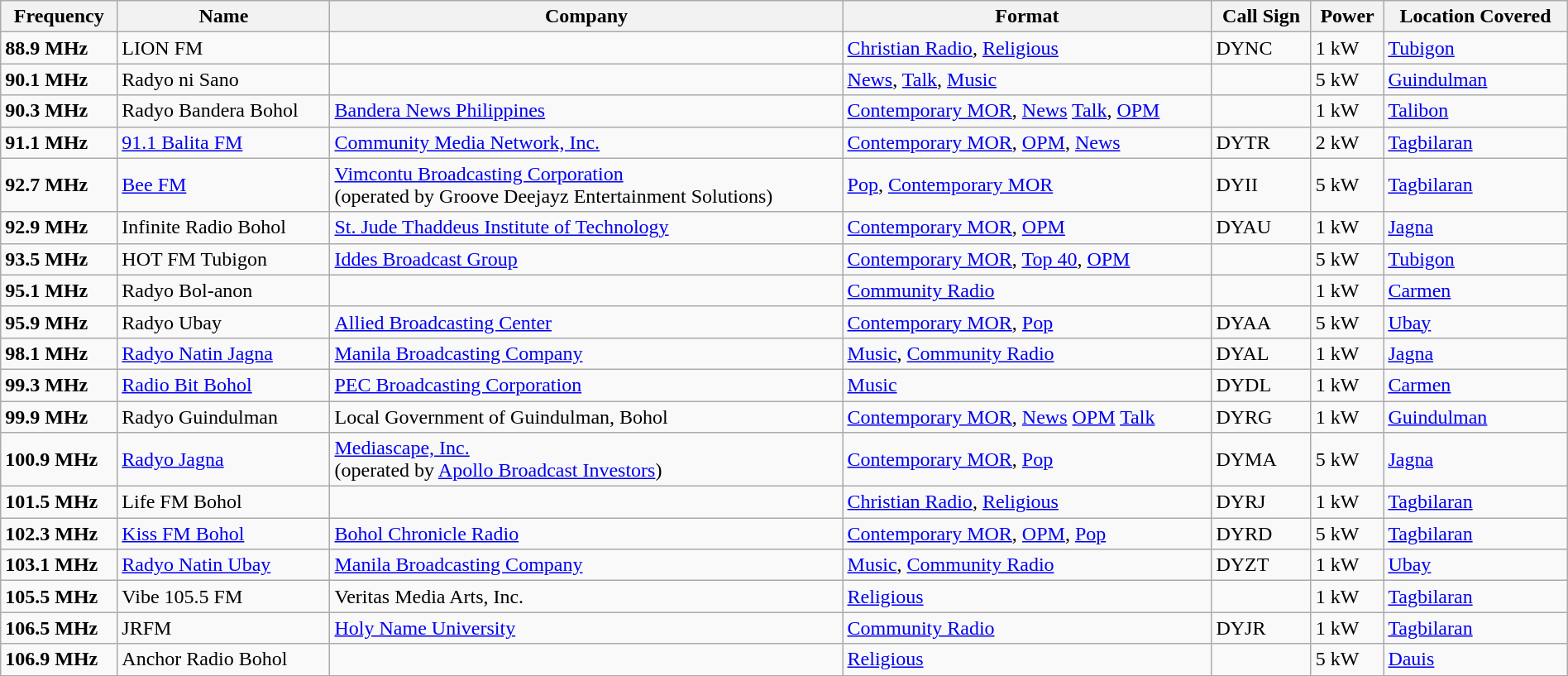<table class="sortable wikitable" style="width:100%" style="text-align:center;">
<tr>
<th>Frequency</th>
<th>Name</th>
<th>Company</th>
<th>Format</th>
<th>Call Sign</th>
<th>Power</th>
<th>Location Covered</th>
</tr>
<tr>
<td><strong>88.9 MHz</strong></td>
<td>LION FM</td>
<td></td>
<td><a href='#'>Christian Radio</a>, <a href='#'>Religious</a></td>
<td>DYNC</td>
<td>1 kW</td>
<td><a href='#'>Tubigon</a></td>
</tr>
<tr>
<td><strong>90.1 MHz</strong></td>
<td>Radyo ni Sano</td>
<td></td>
<td><a href='#'>News</a>, <a href='#'>Talk</a>, <a href='#'>Music</a></td>
<td></td>
<td>5 kW</td>
<td><a href='#'>Guindulman</a></td>
</tr>
<tr>
<td><strong>90.3 MHz</strong></td>
<td>Radyo Bandera Bohol</td>
<td><a href='#'>Bandera News Philippines</a></td>
<td><a href='#'>Contemporary MOR</a>, <a href='#'>News</a> <a href='#'>Talk</a>, <a href='#'>OPM</a></td>
<td></td>
<td>1 kW</td>
<td><a href='#'>Talibon</a></td>
</tr>
<tr>
<td><strong>91.1 MHz</strong></td>
<td><a href='#'>91.1 Balita FM</a></td>
<td><a href='#'>Community Media Network, Inc.</a></td>
<td><a href='#'>Contemporary MOR</a>, <a href='#'>OPM</a>, <a href='#'>News</a></td>
<td>DYTR</td>
<td>2 kW</td>
<td><a href='#'>Tagbilaran</a></td>
</tr>
<tr>
<td><strong>92.7 MHz</strong></td>
<td><a href='#'>Bee FM</a></td>
<td><a href='#'>Vimcontu Broadcasting Corporation</a><br>(operated by Groove Deejayz Entertainment Solutions)</td>
<td><a href='#'>Pop</a>, <a href='#'>Contemporary MOR</a></td>
<td>DYII</td>
<td>5 kW</td>
<td><a href='#'>Tagbilaran</a></td>
</tr>
<tr>
<td><strong>92.9 MHz</strong></td>
<td>Infinite Radio Bohol</td>
<td><a href='#'>St. Jude Thaddeus Institute of Technology</a></td>
<td><a href='#'>Contemporary MOR</a>, <a href='#'>OPM</a></td>
<td>DYAU</td>
<td>1 kW</td>
<td><a href='#'>Jagna</a></td>
</tr>
<tr>
<td><strong>93.5 MHz</strong></td>
<td>HOT FM Tubigon</td>
<td><a href='#'>Iddes Broadcast Group</a></td>
<td><a href='#'>Contemporary MOR</a>, <a href='#'>Top 40</a>, <a href='#'>OPM</a></td>
<td></td>
<td>5 kW</td>
<td><a href='#'>Tubigon</a></td>
</tr>
<tr>
<td><strong>95.1 MHz</strong></td>
<td>Radyo Bol-anon</td>
<td></td>
<td><a href='#'>Community Radio</a></td>
<td></td>
<td>1 kW</td>
<td><a href='#'>Carmen</a></td>
</tr>
<tr>
<td><strong>95.9 MHz</strong></td>
<td>Radyo Ubay</td>
<td><a href='#'>Allied Broadcasting Center</a></td>
<td><a href='#'>Contemporary MOR</a>, <a href='#'>Pop</a></td>
<td>DYAA</td>
<td>5 kW</td>
<td><a href='#'>Ubay</a></td>
</tr>
<tr>
<td><strong>98.1 MHz</strong></td>
<td><a href='#'>Radyo Natin Jagna</a></td>
<td><a href='#'>Manila Broadcasting Company</a></td>
<td><a href='#'>Music</a>, <a href='#'>Community Radio</a></td>
<td>DYAL</td>
<td>1 kW</td>
<td><a href='#'>Jagna</a></td>
</tr>
<tr>
<td><strong>99.3 MHz</strong></td>
<td><a href='#'>Radio Bit Bohol</a></td>
<td><a href='#'>PEC Broadcasting Corporation</a></td>
<td><a href='#'>Music</a></td>
<td>DYDL</td>
<td>1 kW</td>
<td><a href='#'>Carmen</a></td>
</tr>
<tr>
<td><strong>99.9 MHz</strong></td>
<td>Radyo Guindulman</td>
<td>Local Government of Guindulman, Bohol</td>
<td><a href='#'>Contemporary MOR</a>, <a href='#'>News</a> <a href='#'>OPM</a> <a href='#'>Talk</a></td>
<td>DYRG</td>
<td>1 kW</td>
<td><a href='#'>Guindulman</a></td>
</tr>
<tr>
<td><strong>100.9 MHz</strong></td>
<td><a href='#'>Radyo Jagna</a></td>
<td><a href='#'>Mediascape, Inc.</a><br>(operated by <a href='#'>Apollo Broadcast Investors</a>)</td>
<td><a href='#'>Contemporary MOR</a>, <a href='#'>Pop</a></td>
<td>DYMA</td>
<td>5 kW</td>
<td><a href='#'>Jagna</a></td>
</tr>
<tr>
<td><strong>101.5 MHz</strong></td>
<td>Life FM Bohol</td>
<td></td>
<td><a href='#'>Christian Radio</a>, <a href='#'>Religious</a></td>
<td>DYRJ</td>
<td>1 kW</td>
<td><a href='#'>Tagbilaran</a></td>
</tr>
<tr>
<td><strong>102.3 MHz</strong></td>
<td><a href='#'>Kiss FM Bohol</a></td>
<td><a href='#'>Bohol Chronicle Radio</a></td>
<td><a href='#'>Contemporary MOR</a>, <a href='#'>OPM</a>, <a href='#'>Pop</a></td>
<td>DYRD</td>
<td>5 kW</td>
<td><a href='#'>Tagbilaran</a></td>
</tr>
<tr>
<td><strong>103.1 MHz</strong></td>
<td><a href='#'>Radyo Natin Ubay</a></td>
<td><a href='#'>Manila Broadcasting Company</a></td>
<td><a href='#'>Music</a>, <a href='#'>Community Radio</a></td>
<td>DYZT</td>
<td>1 kW</td>
<td><a href='#'>Ubay</a></td>
</tr>
<tr>
<td><strong>105.5 MHz</strong></td>
<td>Vibe 105.5 FM</td>
<td>Veritas Media Arts, Inc.</td>
<td><a href='#'>Religious</a></td>
<td></td>
<td>1 kW</td>
<td><a href='#'>Tagbilaran</a></td>
</tr>
<tr>
<td><strong>106.5 MHz</strong></td>
<td>JRFM</td>
<td><a href='#'>Holy Name University</a></td>
<td><a href='#'>Community Radio</a></td>
<td>DYJR</td>
<td>1 kW</td>
<td><a href='#'>Tagbilaran</a></td>
</tr>
<tr>
<td><strong>106.9 MHz</strong></td>
<td>Anchor Radio Bohol</td>
<td></td>
<td><a href='#'>Religious</a></td>
<td></td>
<td>5 kW</td>
<td><a href='#'>Dauis</a></td>
</tr>
<tr>
</tr>
</table>
